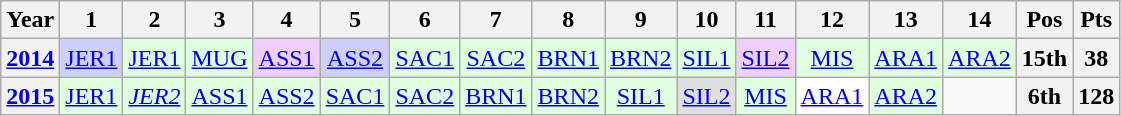<table class="wikitable" style="text-align:center">
<tr>
<th>Year</th>
<th>1</th>
<th>2</th>
<th>3</th>
<th>4</th>
<th>5</th>
<th>6</th>
<th>7</th>
<th>8</th>
<th>9</th>
<th>10</th>
<th>11</th>
<th>12</th>
<th>13</th>
<th>14</th>
<th>Pos</th>
<th>Pts</th>
</tr>
<tr>
<th><a href='#'>2014</a></th>
<td style="background:#cfcfff;"><a href='#'>JER1</a><br></td>
<td style="background:#dfffdf;"><a href='#'>JER1</a><br></td>
<td style="background:#dfffdf;"><a href='#'>MUG</a><br></td>
<td style="background:#efcfff;"><a href='#'>ASS1</a><br></td>
<td style="background:#cfcfff;"><a href='#'>ASS2</a><br></td>
<td style="background:#dfffdf;"><a href='#'>SAC1</a><br></td>
<td style="background:#dfffdf;"><a href='#'>SAC2</a><br></td>
<td style="background:#dfffdf;"><a href='#'>BRN1</a><br></td>
<td style="background:#dfffdf;"><a href='#'>BRN2</a><br></td>
<td style="background:#dfffdf;"><a href='#'>SIL1</a><br></td>
<td style="background:#efcfff;"><a href='#'>SIL2</a><br></td>
<td style="background:#dfffdf;"><a href='#'>MIS</a><br></td>
<td style="background:#dfffdf;"><a href='#'>ARA1</a><br></td>
<td style="background:#dfffdf;"><a href='#'>ARA2</a><br></td>
<th>15th</th>
<th>38</th>
</tr>
<tr>
<th><a href='#'>2015</a></th>
<td style="background:#DFFFDF;"><a href='#'>JER1</a><br></td>
<td style="background:#DFFFDF;"><em><a href='#'>JER2</a></em><br></td>
<td style="background:#DFFFDF;"><a href='#'>ASS1</a><br></td>
<td style="background:#dfffdf;"><a href='#'>ASS2</a><br></td>
<td style="background:#DFFFDF;"><a href='#'>SAC1</a><br></td>
<td style="background:#dfffdf;"><a href='#'>SAC2</a><br></td>
<td style="background:#DFFFDF;"><a href='#'>BRN1</a><br></td>
<td style="background:#DFFFDF;"><a href='#'>BRN2</a><br></td>
<td style="background:#dfffdf;"><a href='#'>SIL1</a><br></td>
<td style="background:#dfdfdf;"><a href='#'>SIL2</a><br></td>
<td style="background:#dfffdf;"><a href='#'>MIS</a><br></td>
<td style="background:#ffffff;"><a href='#'>ARA1</a><br></td>
<td style="background:#dfffdf;"><a href='#'>ARA2</a><br></td>
<td></td>
<th>6th</th>
<th>128</th>
</tr>
</table>
